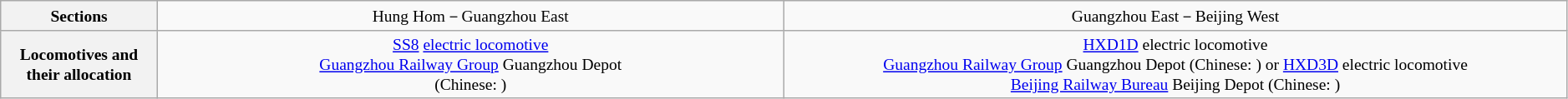<table class="wikitable" style="text-align: center; font-size: small;">
<tr>
<th>Sections</th>
<td>Hung Hom－Guangzhou East</td>
<td>Guangzhou East－Beijing West</td>
</tr>
<tr>
<th style="width: 10%;">Locomotives and their allocation</th>
<td style="width: 40%;"><a href='#'>SS8</a> <a href='#'>electric locomotive</a><br><a href='#'>Guangzhou Railway Group</a> Guangzhou Depot<br>(Chinese: )</td>
<td style="width: 50%;"><a href='#'>HXD1D</a> electric locomotive<br><a href='#'>Guangzhou Railway Group</a> Guangzhou Depot (Chinese: ) or <a href='#'>HXD3D</a> electric locomotive<br><a href='#'>Beijing Railway Bureau</a> Beijing Depot (Chinese: )</td>
</tr>
</table>
